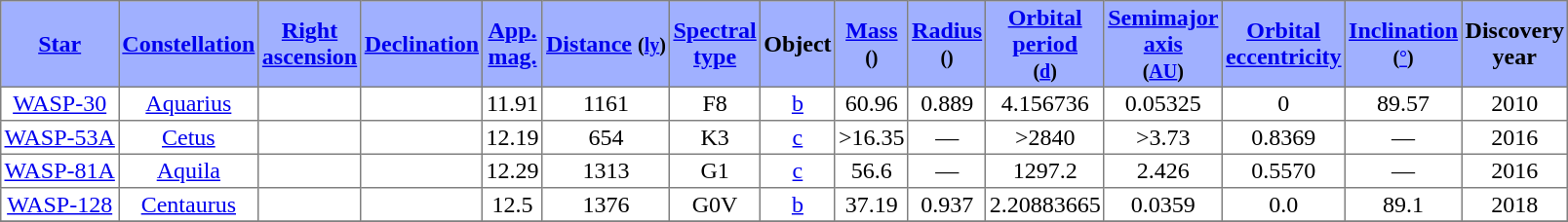<table class="toccolours sortable" border=1 cellspacing=0 cellpadding=2 align=center style="text-align:center; border-collapse:collapse; margin-left: 0; margin-right: auto;">
<tr bgcolor="#a0b0ff">
<th><a href='#'>Star</a></th>
<th><a href='#'>Constellation</a></th>
<th><a href='#'>Right<br>ascension</a></th>
<th><a href='#'>Declination</a></th>
<th><a href='#'>App.<br>mag.</a></th>
<th><a href='#'>Distance</a> <small>(<a href='#'>ly</a>)</small></th>
<th><a href='#'>Spectral<br>type</a></th>
<th>Object</th>
<th><a href='#'>Mass</a><br><small>()</small></th>
<th><a href='#'>Radius</a><br><small>()</small></th>
<th><a href='#'>Orbital<br>period</a><br><small>(<a href='#'>d</a>)</small></th>
<th><a href='#'>Semimajor<br>axis</a><br><small>(<a href='#'>AU</a>)</small></th>
<th><a href='#'>Orbital<br>eccentricity</a></th>
<th><a href='#'>Inclination</a><br><small>(<a href='#'>°</a>)</small></th>
<th>Discovery<br>year</th>
</tr>
<tr>
<td><a href='#'>WASP-30</a></td>
<td><a href='#'>Aquarius</a></td>
<td></td>
<td></td>
<td>11.91</td>
<td>1161</td>
<td>F8</td>
<td><a href='#'>b</a></td>
<td>60.96</td>
<td>0.889</td>
<td>4.156736</td>
<td>0.05325</td>
<td>0</td>
<td>89.57</td>
<td>2010</td>
</tr>
<tr>
<td><a href='#'>WASP-53A</a></td>
<td><a href='#'>Cetus</a></td>
<td></td>
<td></td>
<td>12.19</td>
<td>654</td>
<td>K3</td>
<td><a href='#'>c</a></td>
<td>>16.35</td>
<td>—</td>
<td>>2840</td>
<td>>3.73</td>
<td>0.8369</td>
<td>—</td>
<td>2016</td>
</tr>
<tr>
<td><a href='#'>WASP-81A</a></td>
<td><a href='#'>Aquila</a></td>
<td></td>
<td></td>
<td>12.29</td>
<td>1313</td>
<td>G1</td>
<td><a href='#'>c</a></td>
<td>56.6</td>
<td>—</td>
<td>1297.2</td>
<td>2.426</td>
<td>0.5570</td>
<td>—</td>
<td>2016</td>
</tr>
<tr>
<td><a href='#'>WASP-128</a></td>
<td><a href='#'>Centaurus</a></td>
<td></td>
<td></td>
<td>12.5</td>
<td>1376</td>
<td>G0V</td>
<td><a href='#'>b</a></td>
<td>37.19</td>
<td>0.937</td>
<td>2.20883665</td>
<td>0.0359</td>
<td>0.0</td>
<td>89.1</td>
<td>2018</td>
</tr>
<tr>
</tr>
</table>
